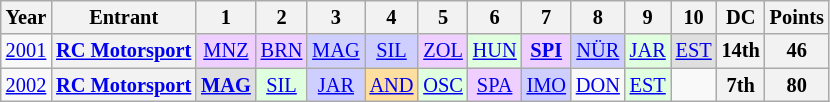<table class="wikitable" style="text-align:center; font-size:85%">
<tr>
<th>Year</th>
<th>Entrant</th>
<th>1</th>
<th>2</th>
<th>3</th>
<th>4</th>
<th>5</th>
<th>6</th>
<th>7</th>
<th>8</th>
<th>9</th>
<th>10</th>
<th>DC</th>
<th>Points</th>
</tr>
<tr>
<td><a href='#'>2001</a></td>
<th nowrap><a href='#'>RC Motorsport</a></th>
<td style="background:#EFCFFF;"><a href='#'>MNZ</a><br></td>
<td style="background:#EFCFFF;"><a href='#'>BRN</a><br></td>
<td style="background:#CFCFFF;"><a href='#'>MAG</a><br></td>
<td style="background:#CFCFFF;"><a href='#'>SIL</a><br></td>
<td style="background:#EFCFFF;"><a href='#'>ZOL</a><br></td>
<td style="background:#DFFFDF;"><a href='#'>HUN</a><br></td>
<td style="background:#EFCFFF;"><strong><a href='#'>SPI</a></strong><br></td>
<td style="background:#CFCFFF;"><a href='#'>NÜR</a><br></td>
<td style="background:#DFFFDF;"><a href='#'>JAR</a><br></td>
<td style="background:#DFDFDF;"><a href='#'>EST</a><br></td>
<th>14th</th>
<th>46</th>
</tr>
<tr>
<td><a href='#'>2002</a></td>
<th nowrap><a href='#'>RC Motorsport</a></th>
<td style="background:#DFDFDF;"><strong><a href='#'>MAG</a></strong><br></td>
<td style="background:#DFFFDF;"><a href='#'>SIL</a><br></td>
<td style="background:#CFCFFF;"><a href='#'>JAR</a><br></td>
<td style="background:#FFDF9F;"><a href='#'>AND</a><br></td>
<td style="background:#DFFFDF;"><a href='#'>OSC</a><br></td>
<td style="background:#EFCFFF;"><a href='#'>SPA</a><br></td>
<td style="background:#CFCFFF;"><a href='#'>IMO</a><br></td>
<td><a href='#'>DON</a></td>
<td style="background:#DFFFDF;"><a href='#'>EST</a><br></td>
<td></td>
<th>7th</th>
<th>80</th>
</tr>
</table>
